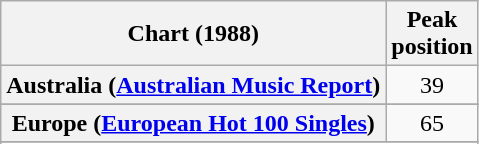<table class="wikitable sortable plainrowheaders" style="text-align:center">
<tr>
<th>Chart (1988)</th>
<th>Peak<br>position</th>
</tr>
<tr>
<th scope="row">Australia (<a href='#'>Australian Music Report</a>)</th>
<td>39</td>
</tr>
<tr>
</tr>
<tr>
</tr>
<tr>
<th scope="row">Europe (<a href='#'>European Hot 100 Singles</a>)</th>
<td>65</td>
</tr>
<tr>
</tr>
<tr>
</tr>
<tr>
</tr>
<tr>
</tr>
<tr>
</tr>
</table>
